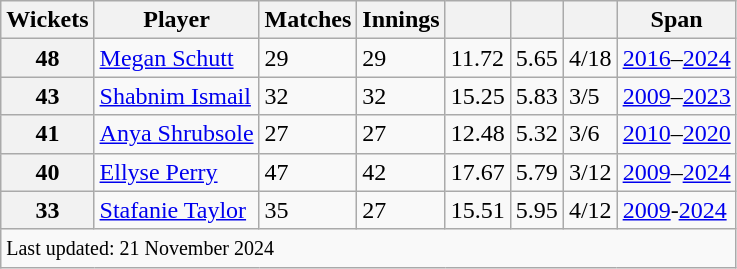<table class="wikitable sortable">
<tr>
<th>Wickets</th>
<th>Player</th>
<th>Matches</th>
<th>Innings</th>
<th></th>
<th></th>
<th></th>
<th>Span</th>
</tr>
<tr>
<th>48</th>
<td> <a href='#'>Megan Schutt</a></td>
<td>29</td>
<td>29</td>
<td>11.72</td>
<td>5.65</td>
<td>4/18</td>
<td><a href='#'>2016</a>–<a href='#'>2024</a></td>
</tr>
<tr>
<th>43</th>
<td> <a href='#'>Shabnim Ismail</a></td>
<td>32</td>
<td>32</td>
<td>15.25</td>
<td>5.83</td>
<td>3/5</td>
<td><a href='#'>2009</a>–<a href='#'>2023</a></td>
</tr>
<tr>
<th>41</th>
<td> <a href='#'>Anya Shrubsole</a></td>
<td>27</td>
<td>27</td>
<td>12.48</td>
<td>5.32</td>
<td>3/6</td>
<td><a href='#'>2010</a>–<a href='#'>2020</a></td>
</tr>
<tr>
<th>40</th>
<td> <a href='#'>Ellyse Perry</a></td>
<td>47</td>
<td>42</td>
<td>17.67</td>
<td>5.79</td>
<td>3/12</td>
<td><a href='#'>2009</a>–<a href='#'>2024</a></td>
</tr>
<tr>
<th>33</th>
<td> <a href='#'>Stafanie Taylor</a></td>
<td>35</td>
<td>27</td>
<td>15.51</td>
<td>5.95</td>
<td>4/12</td>
<td><a href='#'>2009</a>-<a href='#'>2024</a></td>
</tr>
<tr>
<td colspan="8"><small>Last updated: 21 November 2024</small></td>
</tr>
</table>
